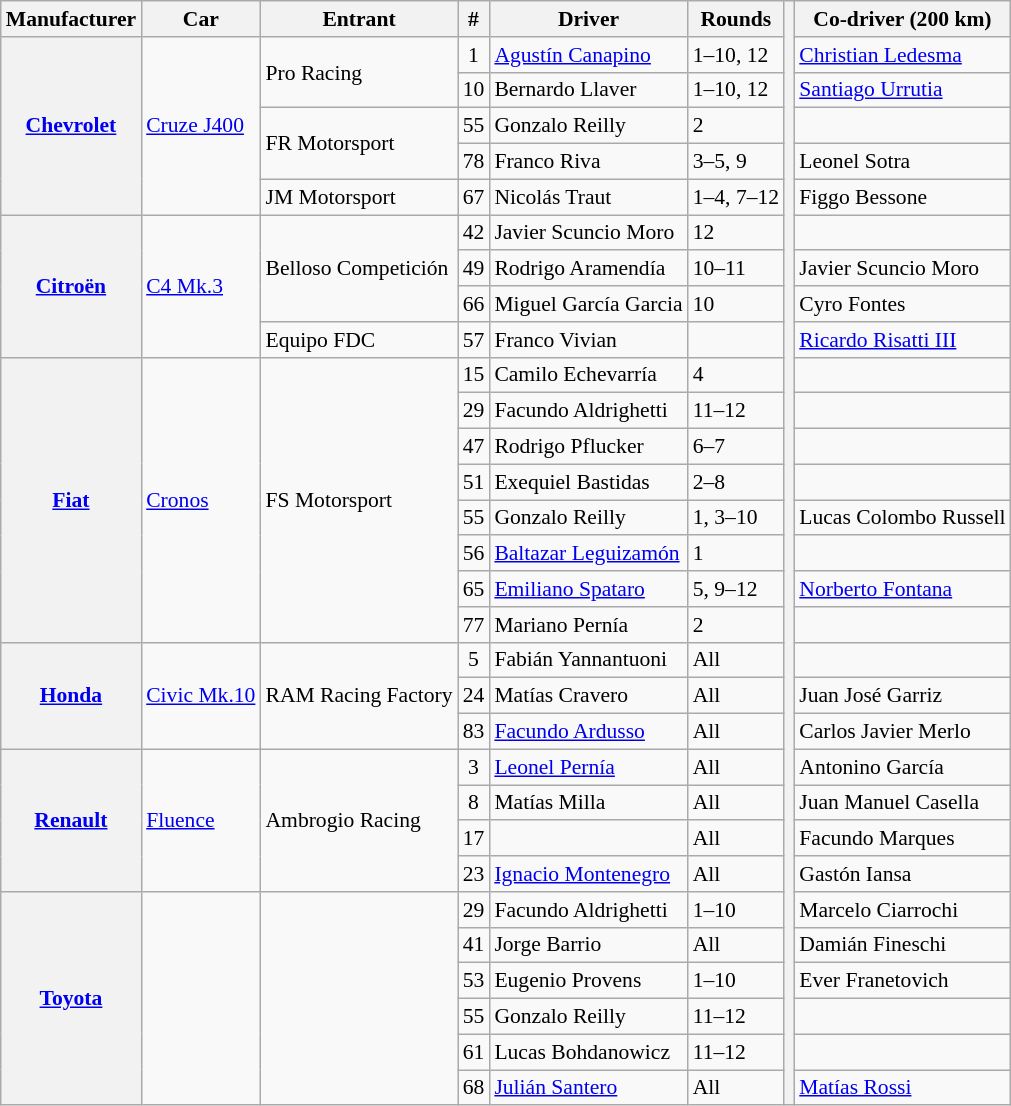<table class="wikitable" style="font-size: 90%;">
<tr>
<th>Manufacturer</th>
<th>Car</th>
<th>Entrant<br></th>
<th>#</th>
<th>Driver</th>
<th>Rounds</th>
<th rowspan=31></th>
<th>Co-driver (200 km)</th>
</tr>
<tr>
<th rowspan=5><a href='#'>Chevrolet</a></th>
<td rowspan=5><a href='#'>Cruze J400</a></td>
<td rowspan=2>Pro Racing<br></td>
<td align=center>1</td>
<td> <a href='#'>Agustín Canapino</a></td>
<td>1–10, 12</td>
<td> <a href='#'>Christian Ledesma</a></td>
</tr>
<tr>
<td align=center>10</td>
<td> Bernardo Llaver</td>
<td>1–10, 12</td>
<td> <a href='#'>Santiago Urrutia</a></td>
</tr>
<tr>
<td rowspan=2>FR Motorsport</td>
<td align=center>55</td>
<td> Gonzalo Reilly</td>
<td>2</td>
<td></td>
</tr>
<tr>
<td align=center>78</td>
<td> Franco Riva</td>
<td>3–5, 9</td>
<td> Leonel Sotra</td>
</tr>
<tr>
<td>JM Motorsport</td>
<td align=center>67</td>
<td> Nicolás Traut</td>
<td>1–4, 7–12</td>
<td> Figgo Bessone</td>
</tr>
<tr>
<th rowspan=4><a href='#'>Citroën</a></th>
<td rowspan=4><a href='#'>C4 Mk.3</a></td>
<td rowspan=3>Belloso Competición</td>
<td align=center>42</td>
<td> Javier Scuncio Moro</td>
<td>12</td>
<td></td>
</tr>
<tr>
<td align=center>49</td>
<td> Rodrigo Aramendía</td>
<td>10–11</td>
<td> Javier Scuncio Moro</td>
</tr>
<tr>
<td align=center>66</td>
<td> Miguel García Garcia</td>
<td>10</td>
<td> Cyro Fontes</td>
</tr>
<tr>
<td>Equipo FDC</td>
<td align=center>57</td>
<td> Franco Vivian</td>
<td></td>
<td> <a href='#'>Ricardo Risatti III</a></td>
</tr>
<tr>
<th rowspan=8><a href='#'>Fiat</a></th>
<td rowspan=8><a href='#'>Cronos</a></td>
<td rowspan=8>FS Motorsport</td>
<td align=center>15</td>
<td> Camilo Echevarría</td>
<td>4</td>
<td></td>
</tr>
<tr>
<td align=center>29</td>
<td> Facundo Aldrighetti</td>
<td>11–12</td>
<td></td>
</tr>
<tr>
<td align=center>47</td>
<td> Rodrigo Pflucker</td>
<td>6–7</td>
<td></td>
</tr>
<tr>
<td align=center>51</td>
<td> Exequiel Bastidas</td>
<td>2–8</td>
<td></td>
</tr>
<tr>
<td align=center>55</td>
<td> Gonzalo Reilly</td>
<td>1, 3–10</td>
<td> Lucas Colombo Russell</td>
</tr>
<tr>
<td align=center>56</td>
<td> <a href='#'>Baltazar Leguizamón</a></td>
<td>1</td>
<td></td>
</tr>
<tr>
<td align=center>65</td>
<td> <a href='#'>Emiliano Spataro</a></td>
<td>5, 9–12</td>
<td> <a href='#'>Norberto Fontana</a></td>
</tr>
<tr>
<td align=center>77</td>
<td> Mariano Pernía</td>
<td>2</td>
<td></td>
</tr>
<tr>
<th rowspan=3><a href='#'>Honda</a></th>
<td rowspan=3><a href='#'>Civic Mk.10</a></td>
<td rowspan=3>RAM Racing Factory<br></td>
<td align=center>5</td>
<td> Fabián Yannantuoni</td>
<td>All</td>
<td></td>
</tr>
<tr>
<td align=center>24</td>
<td> Matías Cravero</td>
<td>All</td>
<td> Juan José Garriz</td>
</tr>
<tr>
<td align=center>83</td>
<td> <a href='#'>Facundo Ardusso</a></td>
<td>All</td>
<td> Carlos Javier Merlo</td>
</tr>
<tr>
<th rowspan=4><a href='#'>Renault</a></th>
<td rowspan=4><a href='#'>Fluence</a></td>
<td rowspan=4>Ambrogio Racing<br></td>
<td align=center>3</td>
<td> <a href='#'>Leonel Pernía</a></td>
<td>All</td>
<td> Antonino García</td>
</tr>
<tr>
<td align=center>8</td>
<td> Matías Milla</td>
<td>All</td>
<td> Juan Manuel Casella</td>
</tr>
<tr>
<td align=center>17</td>
<td></td>
<td>All</td>
<td> Facundo Marques</td>
</tr>
<tr>
<td align=center>23</td>
<td> <a href='#'>Ignacio Montenegro</a></td>
<td>All</td>
<td> Gastón Iansa</td>
</tr>
<tr>
<th rowspan=6><a href='#'>Toyota</a></th>
<td rowspan=6></td>
<td rowspan=6><br><br></td>
<td align=center>29</td>
<td> Facundo Aldrighetti</td>
<td>1–10</td>
<td> Marcelo Ciarrochi</td>
</tr>
<tr>
<td align=center>41</td>
<td> Jorge Barrio</td>
<td>All</td>
<td> Damián Fineschi</td>
</tr>
<tr>
<td align=center>53</td>
<td> Eugenio Provens</td>
<td>1–10</td>
<td> Ever Franetovich</td>
</tr>
<tr>
<td align=center>55</td>
<td> Gonzalo Reilly</td>
<td>11–12</td>
<td></td>
</tr>
<tr>
<td align=center>61</td>
<td> Lucas Bohdanowicz</td>
<td>11–12</td>
<td></td>
</tr>
<tr>
<td align=center>68</td>
<td> <a href='#'>Julián Santero</a></td>
<td>All</td>
<td> <a href='#'>Matías Rossi</a></td>
</tr>
</table>
